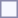<table style="border:1px solid #8888aa; background-color:#f7f8ff; padding:5px; font-size:95%; margin: 0px 12px 12px 0px;">
</table>
